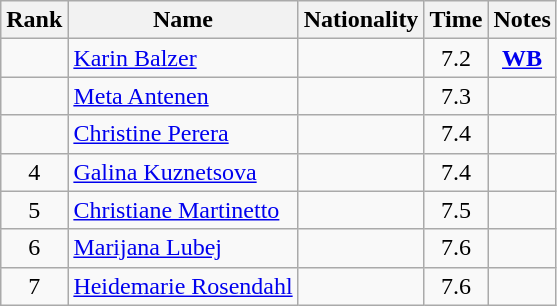<table class="wikitable sortable" style="text-align:center">
<tr>
<th>Rank</th>
<th>Name</th>
<th>Nationality</th>
<th>Time</th>
<th>Notes</th>
</tr>
<tr>
<td></td>
<td align="left"><a href='#'>Karin Balzer</a></td>
<td align=left></td>
<td>7.2</td>
<td><strong><a href='#'>WB</a></strong></td>
</tr>
<tr>
<td></td>
<td align="left"><a href='#'>Meta Antenen</a></td>
<td align=left></td>
<td>7.3</td>
<td></td>
</tr>
<tr>
<td></td>
<td align="left"><a href='#'>Christine Perera</a></td>
<td align=left></td>
<td>7.4</td>
<td></td>
</tr>
<tr>
<td>4</td>
<td align="left"><a href='#'>Galina Kuznetsova</a></td>
<td align=left></td>
<td>7.4</td>
<td></td>
</tr>
<tr>
<td>5</td>
<td align="left"><a href='#'>Christiane Martinetto</a></td>
<td align=left></td>
<td>7.5</td>
<td></td>
</tr>
<tr>
<td>6</td>
<td align="left"><a href='#'>Marijana Lubej</a></td>
<td align=left></td>
<td>7.6</td>
<td></td>
</tr>
<tr>
<td>7</td>
<td align="left"><a href='#'>Heidemarie Rosendahl</a></td>
<td align=left></td>
<td>7.6</td>
<td></td>
</tr>
</table>
